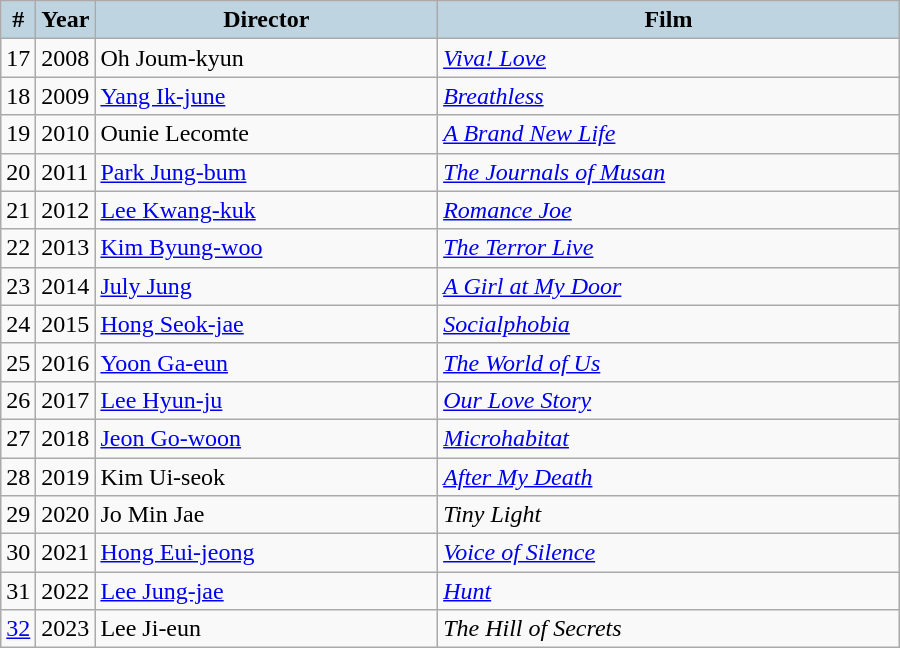<table class="wikitable" style="width:600px">
<tr>
<th style="background:#BED5E1; width:10px">#</th>
<th style="background:#BED5E1; width:10px">Year</th>
<th style="background:#BED5E1;">Director</th>
<th style="background:#BED5E1;">Film</th>
</tr>
<tr>
<td>17</td>
<td>2008</td>
<td>Oh Joum-kyun</td>
<td><em><a href='#'>Viva! Love</a></em></td>
</tr>
<tr>
<td>18</td>
<td>2009</td>
<td><a href='#'>Yang Ik-june</a></td>
<td><em><a href='#'>Breathless</a></em></td>
</tr>
<tr>
<td>19</td>
<td>2010</td>
<td>Ounie Lecomte</td>
<td><em><a href='#'>A Brand New Life</a></em></td>
</tr>
<tr>
<td>20</td>
<td>2011</td>
<td><a href='#'>Park Jung-bum</a></td>
<td><em><a href='#'>The Journals of Musan</a></em></td>
</tr>
<tr>
<td>21</td>
<td>2012</td>
<td><a href='#'>Lee Kwang-kuk</a></td>
<td><em><a href='#'>Romance Joe</a></em></td>
</tr>
<tr>
<td>22</td>
<td>2013</td>
<td><a href='#'>Kim Byung-woo</a></td>
<td><em><a href='#'>The Terror Live</a></em></td>
</tr>
<tr>
<td>23</td>
<td>2014</td>
<td><a href='#'>July Jung</a></td>
<td><em><a href='#'>A Girl at My Door</a></em></td>
</tr>
<tr>
<td>24</td>
<td>2015</td>
<td><a href='#'>Hong Seok-jae</a></td>
<td><em><a href='#'>Socialphobia</a></em></td>
</tr>
<tr>
<td>25</td>
<td>2016</td>
<td><a href='#'>Yoon Ga-eun</a></td>
<td><em><a href='#'>The World of Us</a></em></td>
</tr>
<tr>
<td>26</td>
<td>2017</td>
<td><a href='#'>Lee Hyun-ju</a></td>
<td><em><a href='#'>Our Love Story</a></em></td>
</tr>
<tr>
<td>27</td>
<td>2018</td>
<td><a href='#'>Jeon Go-woon</a></td>
<td><em><a href='#'>Microhabitat</a></em></td>
</tr>
<tr>
<td>28</td>
<td>2019</td>
<td>Kim Ui-seok</td>
<td><em><a href='#'>After My Death</a></em></td>
</tr>
<tr>
<td>29</td>
<td>2020</td>
<td>Jo Min Jae</td>
<td><em>Tiny Light</em></td>
</tr>
<tr>
<td>30</td>
<td>2021</td>
<td><a href='#'>Hong Eui-jeong</a></td>
<td><em><a href='#'>Voice of Silence</a></em></td>
</tr>
<tr>
<td>31</td>
<td>2022</td>
<td><a href='#'>Lee Jung-jae</a></td>
<td><em><a href='#'>Hunt</a></em></td>
</tr>
<tr>
<td><a href='#'>32</a></td>
<td>2023</td>
<td>Lee Ji-eun</td>
<td><em>The Hill of Secrets</em></td>
</tr>
</table>
